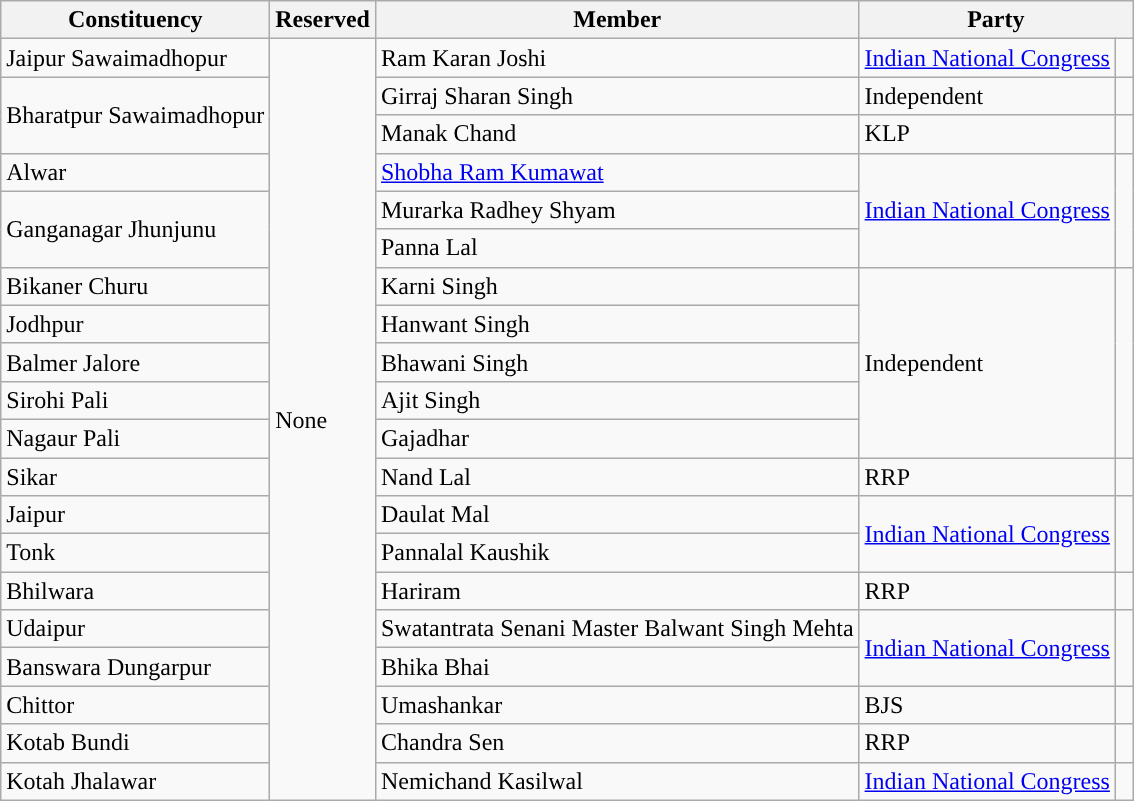<table class="wikitable">
<tr>
<th>Constituency</th>
<th>Reserved</th>
<th>Member</th>
<th colspan=2>Party</th>
</tr>
<tr>
<td>Jaipur Sawaimadhopur</td>
<td rowspan=20>None</td>
<td>Ram Karan Joshi</td>
<td><a href='#'>Indian National Congress</a></td>
<td style="background-color: "></td>
</tr>
<tr>
<td rowspan=2>Bharatpur Sawaimadhopur</td>
<td>Girraj Sharan Singh</td>
<td>Independent</td>
<td></td>
</tr>
<tr>
<td>Manak Chand</td>
<td>KLP</td>
<td></td>
</tr>
<tr>
<td>Alwar</td>
<td><a href='#'>Shobha Ram Kumawat</a></td>
<td rowspan=3><a href='#'>Indian National Congress</a></td>
<td rowspan=3 width="4px" style="background-color: "></td>
</tr>
<tr>
<td rowspan=2>Ganganagar Jhunjunu</td>
<td>Murarka Radhey Shyam</td>
</tr>
<tr>
<td>Panna Lal</td>
</tr>
<tr>
<td>Bikaner Churu</td>
<td>Karni Singh</td>
<td rowspan=5>Independent</td>
<td rowspan=5></td>
</tr>
<tr>
<td>Jodhpur</td>
<td>Hanwant Singh</td>
</tr>
<tr>
<td>Balmer Jalore</td>
<td>Bhawani Singh</td>
</tr>
<tr>
<td>Sirohi Pali</td>
<td>Ajit Singh</td>
</tr>
<tr>
<td>Nagaur Pali</td>
<td>Gajadhar</td>
</tr>
<tr>
<td>Sikar</td>
<td>Nand Lal</td>
<td>RRP</td>
<td></td>
</tr>
<tr>
<td>Jaipur</td>
<td>Daulat Mal</td>
<td rowspan=2><a href='#'>Indian National Congress</a></td>
<td rowspan=2 width="4px" style="background-color: "></td>
</tr>
<tr>
<td>Tonk</td>
<td>Pannalal Kaushik</td>
</tr>
<tr>
<td>Bhilwara</td>
<td>Hariram</td>
<td>RRP</td>
<td></td>
</tr>
<tr>
<td>Udaipur</td>
<td>Swatantrata Senani Master Balwant Singh Mehta</td>
<td rowspan=2><a href='#'>Indian National Congress</a></td>
<td rowspan=2 width="4px" style="background-color: "></td>
</tr>
<tr>
<td>Banswara Dungarpur</td>
<td>Bhika Bhai</td>
</tr>
<tr>
<td>Chittor</td>
<td>Umashankar</td>
<td>BJS</td>
<td></td>
</tr>
<tr>
<td>Kotab Bundi</td>
<td>Chandra Sen</td>
<td>RRP</td>
<td></td>
</tr>
<tr>
<td>Kotah Jhalawar</td>
<td>Nemichand Kasilwal</td>
<td><a href='#'>Indian National Congress</a></td>
<td style="background-color: "></td>
</tr>
</table>
